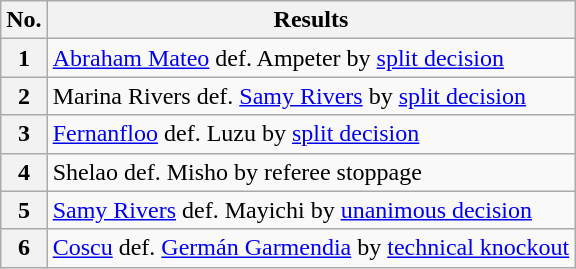<table class="wikitable">
<tr>
<th>No.</th>
<th>Results</th>
</tr>
<tr>
<th>1</th>
<td><a href='#'>Abraham Mateo</a> def. Ampeter by <a href='#'>split decision</a></td>
</tr>
<tr>
<th>2</th>
<td>Marina Rivers def. <a href='#'>Samy Rivers</a> by <a href='#'>split decision</a></td>
</tr>
<tr>
<th>3</th>
<td><a href='#'>Fernanfloo</a> def. Luzu by <a href='#'>split decision</a></td>
</tr>
<tr>
<th>4</th>
<td>Shelao def. Misho by referee stoppage</td>
</tr>
<tr>
<th>5</th>
<td><a href='#'>Samy Rivers</a> def. Mayichi by <a href='#'>unanimous decision</a></td>
</tr>
<tr>
<th>6</th>
<td><a href='#'>Coscu</a> def. <a href='#'>Germán Garmendia</a> by <a href='#'>technical knockout</a></td>
</tr>
</table>
